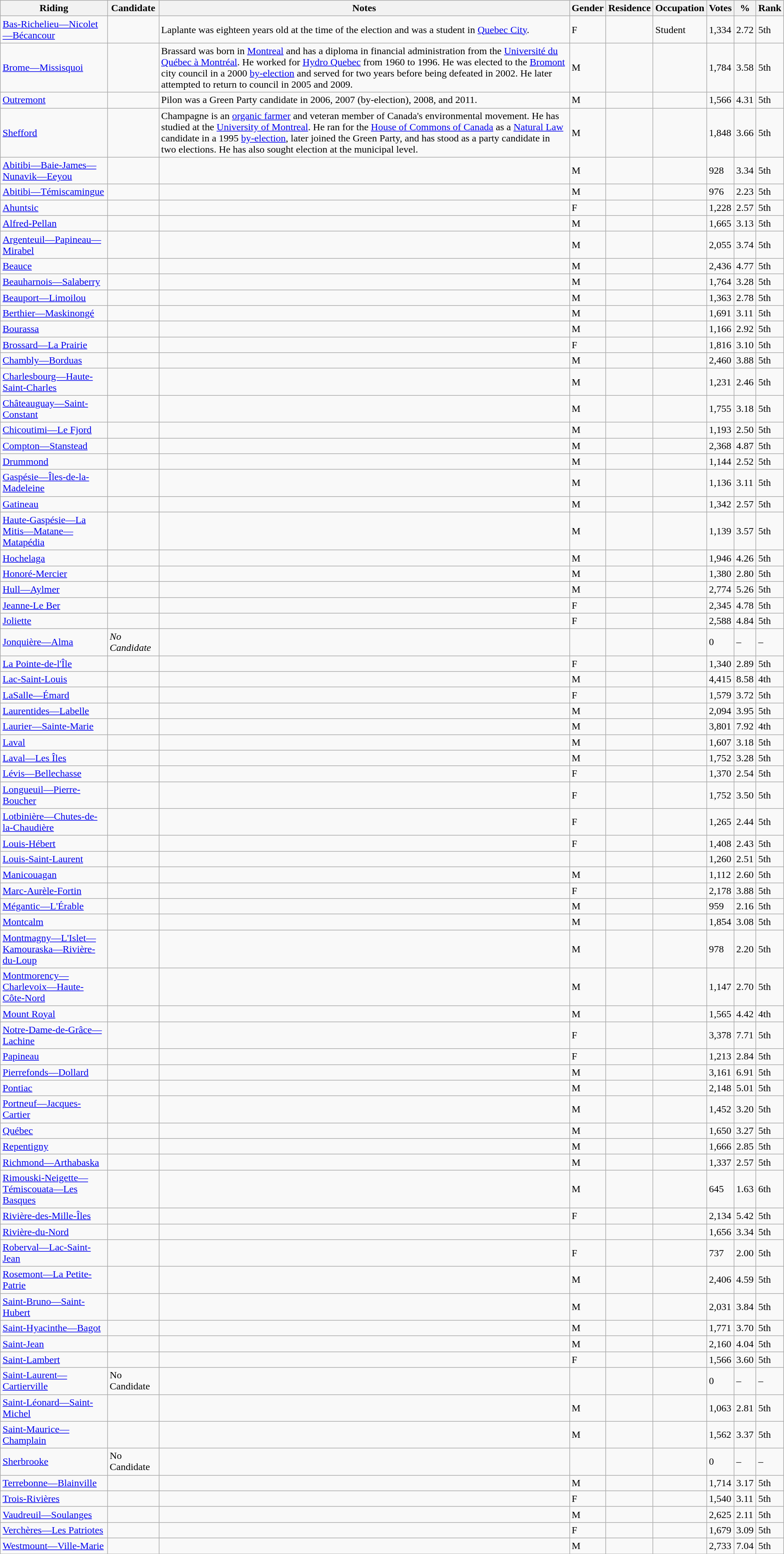<table class="wikitable sortable" width="100%">
<tr>
<th>Riding</th>
<th>Candidate</th>
<th>Notes</th>
<th>Gender</th>
<th>Residence</th>
<th>Occupation</th>
<th>Votes</th>
<th>%</th>
<th>Rank</th>
</tr>
<tr>
<td><a href='#'>Bas-Richelieu—Nicolet—Bécancour</a></td>
<td></td>
<td>Laplante was eighteen years old at the time of the election and was a student in <a href='#'>Quebec City</a>.</td>
<td>F</td>
<td></td>
<td>Student</td>
<td>1,334</td>
<td>2.72</td>
<td>5th</td>
</tr>
<tr>
<td><a href='#'>Brome—Missisquoi</a></td>
<td></td>
<td>Brassard was born in <a href='#'>Montreal</a> and has a diploma in financial administration from the <a href='#'>Université du Québec à Montréal</a>. He worked for <a href='#'>Hydro Quebec</a> from 1960 to 1996. He was elected to the <a href='#'>Bromont</a> city council in a 2000 <a href='#'>by-election</a> and served for two years before being defeated in 2002. He later attempted to return to council in 2005 and 2009.</td>
<td>M</td>
<td></td>
<td></td>
<td>1,784</td>
<td>3.58</td>
<td>5th</td>
</tr>
<tr>
<td><a href='#'>Outremont</a></td>
<td></td>
<td>Pilon was a Green Party candidate in 2006, 2007 (by-election), 2008, and 2011.</td>
<td>M</td>
<td></td>
<td></td>
<td>1,566</td>
<td>4.31</td>
<td>5th</td>
</tr>
<tr>
<td><a href='#'>Shefford</a></td>
<td></td>
<td>Champagne is an <a href='#'>organic farmer</a> and veteran member of Canada's environmental movement. He has studied at the <a href='#'>University of Montreal</a>. He ran for the <a href='#'>House of Commons of Canada</a> as a <a href='#'>Natural Law</a> candidate in a 1995 <a href='#'>by-election</a>, later joined the Green Party, and has stood as a party candidate in two elections. He has also sought election at the municipal level.</td>
<td>M</td>
<td></td>
<td></td>
<td>1,848</td>
<td>3.66</td>
<td>5th</td>
</tr>
<tr>
<td><a href='#'>Abitibi—Baie-James—Nunavik—Eeyou</a></td>
<td></td>
<td></td>
<td>M</td>
<td></td>
<td></td>
<td>928</td>
<td>3.34</td>
<td>5th</td>
</tr>
<tr>
<td><a href='#'>Abitibi—Témiscamingue</a></td>
<td></td>
<td></td>
<td>M</td>
<td></td>
<td></td>
<td>976</td>
<td>2.23</td>
<td>5th</td>
</tr>
<tr>
<td><a href='#'>Ahuntsic</a></td>
<td></td>
<td></td>
<td>F</td>
<td></td>
<td></td>
<td>1,228</td>
<td>2.57</td>
<td>5th</td>
</tr>
<tr>
<td><a href='#'>Alfred-Pellan</a></td>
<td></td>
<td></td>
<td>M</td>
<td></td>
<td></td>
<td>1,665</td>
<td>3.13</td>
<td>5th</td>
</tr>
<tr>
<td><a href='#'>Argenteuil—Papineau—Mirabel</a></td>
<td></td>
<td></td>
<td>M</td>
<td></td>
<td></td>
<td>2,055</td>
<td>3.74</td>
<td>5th</td>
</tr>
<tr>
<td><a href='#'>Beauce</a></td>
<td></td>
<td></td>
<td>M</td>
<td></td>
<td></td>
<td>2,436</td>
<td>4.77</td>
<td>5th</td>
</tr>
<tr>
<td><a href='#'>Beauharnois—Salaberry</a></td>
<td></td>
<td></td>
<td>M</td>
<td></td>
<td></td>
<td>1,764</td>
<td>3.28</td>
<td>5th</td>
</tr>
<tr>
<td><a href='#'>Beauport—Limoilou</a></td>
<td></td>
<td></td>
<td>M</td>
<td></td>
<td></td>
<td>1,363</td>
<td>2.78</td>
<td>5th</td>
</tr>
<tr>
<td><a href='#'>Berthier—Maskinongé</a></td>
<td></td>
<td></td>
<td>M</td>
<td></td>
<td></td>
<td>1,691</td>
<td>3.11</td>
<td>5th</td>
</tr>
<tr>
<td><a href='#'>Bourassa</a></td>
<td></td>
<td></td>
<td>M</td>
<td></td>
<td></td>
<td>1,166</td>
<td>2.92</td>
<td>5th</td>
</tr>
<tr>
<td><a href='#'>Brossard—La Prairie</a></td>
<td></td>
<td></td>
<td>F</td>
<td></td>
<td></td>
<td>1,816</td>
<td>3.10</td>
<td>5th</td>
</tr>
<tr>
<td><a href='#'>Chambly—Borduas</a></td>
<td></td>
<td></td>
<td>M</td>
<td></td>
<td></td>
<td>2,460</td>
<td>3.88</td>
<td>5th</td>
</tr>
<tr>
<td><a href='#'>Charlesbourg—Haute-Saint-Charles</a></td>
<td></td>
<td></td>
<td>M</td>
<td></td>
<td></td>
<td>1,231</td>
<td>2.46</td>
<td>5th</td>
</tr>
<tr>
<td><a href='#'>Châteauguay—Saint-Constant</a></td>
<td></td>
<td></td>
<td>M</td>
<td></td>
<td></td>
<td>1,755</td>
<td>3.18</td>
<td>5th</td>
</tr>
<tr>
<td><a href='#'>Chicoutimi—Le Fjord</a></td>
<td></td>
<td></td>
<td>M</td>
<td></td>
<td></td>
<td>1,193</td>
<td>2.50</td>
<td>5th</td>
</tr>
<tr>
<td><a href='#'>Compton—Stanstead</a></td>
<td></td>
<td></td>
<td>M</td>
<td></td>
<td></td>
<td>2,368</td>
<td>4.87</td>
<td>5th</td>
</tr>
<tr>
<td><a href='#'>Drummond</a></td>
<td></td>
<td></td>
<td>M</td>
<td></td>
<td></td>
<td>1,144</td>
<td>2.52</td>
<td>5th</td>
</tr>
<tr>
<td><a href='#'>Gaspésie—Îles-de-la-Madeleine</a></td>
<td></td>
<td></td>
<td>M</td>
<td></td>
<td></td>
<td>1,136</td>
<td>3.11</td>
<td>5th</td>
</tr>
<tr>
<td><a href='#'>Gatineau</a></td>
<td></td>
<td></td>
<td>M</td>
<td></td>
<td></td>
<td>1,342</td>
<td>2.57</td>
<td>5th</td>
</tr>
<tr>
<td><a href='#'>Haute-Gaspésie—La Mitis—Matane—Matapédia</a></td>
<td></td>
<td></td>
<td>M</td>
<td></td>
<td></td>
<td>1,139</td>
<td>3.57</td>
<td>5th</td>
</tr>
<tr>
<td><a href='#'>Hochelaga</a></td>
<td></td>
<td></td>
<td>M</td>
<td></td>
<td></td>
<td>1,946</td>
<td>4.26</td>
<td>5th</td>
</tr>
<tr>
<td><a href='#'>Honoré-Mercier</a></td>
<td></td>
<td></td>
<td>M</td>
<td></td>
<td></td>
<td>1,380</td>
<td>2.80</td>
<td>5th</td>
</tr>
<tr>
<td><a href='#'>Hull—Aylmer</a></td>
<td></td>
<td></td>
<td>M</td>
<td></td>
<td></td>
<td>2,774</td>
<td>5.26</td>
<td>5th</td>
</tr>
<tr>
<td><a href='#'>Jeanne-Le Ber</a></td>
<td></td>
<td></td>
<td>F</td>
<td></td>
<td></td>
<td>2,345</td>
<td>4.78</td>
<td>5th</td>
</tr>
<tr>
<td><a href='#'>Joliette</a></td>
<td></td>
<td></td>
<td>F</td>
<td></td>
<td></td>
<td>2,588</td>
<td>4.84</td>
<td>5th</td>
</tr>
<tr>
<td><a href='#'>Jonquière—Alma</a></td>
<td><em>No Candidate</em></td>
<td></td>
<td></td>
<td></td>
<td></td>
<td>0</td>
<td>–</td>
<td>–</td>
</tr>
<tr>
<td><a href='#'>La Pointe-de-l'Île</a></td>
<td></td>
<td></td>
<td>F</td>
<td></td>
<td></td>
<td>1,340</td>
<td>2.89</td>
<td>5th</td>
</tr>
<tr>
<td><a href='#'>Lac-Saint-Louis</a></td>
<td></td>
<td></td>
<td>M</td>
<td></td>
<td></td>
<td>4,415</td>
<td>8.58</td>
<td>4th</td>
</tr>
<tr>
<td><a href='#'>LaSalle—Émard</a></td>
<td></td>
<td></td>
<td>F</td>
<td></td>
<td></td>
<td>1,579</td>
<td>3.72</td>
<td>5th</td>
</tr>
<tr>
<td><a href='#'>Laurentides—Labelle</a></td>
<td></td>
<td></td>
<td>M</td>
<td></td>
<td></td>
<td>2,094</td>
<td>3.95</td>
<td>5th</td>
</tr>
<tr>
<td><a href='#'>Laurier—Sainte-Marie</a></td>
<td></td>
<td></td>
<td>M</td>
<td></td>
<td></td>
<td>3,801</td>
<td>7.92</td>
<td>4th</td>
</tr>
<tr>
<td><a href='#'>Laval</a></td>
<td></td>
<td></td>
<td>M</td>
<td></td>
<td></td>
<td>1,607</td>
<td>3.18</td>
<td>5th</td>
</tr>
<tr>
<td><a href='#'>Laval—Les Îles</a></td>
<td></td>
<td></td>
<td>M</td>
<td></td>
<td></td>
<td>1,752</td>
<td>3.28</td>
<td>5th</td>
</tr>
<tr>
<td><a href='#'>Lévis—Bellechasse</a></td>
<td></td>
<td></td>
<td>F</td>
<td></td>
<td></td>
<td>1,370</td>
<td>2.54</td>
<td>5th</td>
</tr>
<tr>
<td><a href='#'>Longueuil—Pierre-Boucher</a></td>
<td></td>
<td></td>
<td>F</td>
<td></td>
<td></td>
<td>1,752</td>
<td>3.50</td>
<td>5th</td>
</tr>
<tr>
<td><a href='#'>Lotbinière—Chutes-de-la-Chaudière</a></td>
<td></td>
<td></td>
<td>F</td>
<td></td>
<td></td>
<td>1,265</td>
<td>2.44</td>
<td>5th</td>
</tr>
<tr>
<td><a href='#'>Louis-Hébert</a></td>
<td></td>
<td></td>
<td>F</td>
<td></td>
<td></td>
<td>1,408</td>
<td>2.43</td>
<td>5th</td>
</tr>
<tr>
<td><a href='#'>Louis-Saint-Laurent</a></td>
<td></td>
<td></td>
<td></td>
<td></td>
<td></td>
<td>1,260</td>
<td>2.51</td>
<td>5th</td>
</tr>
<tr>
<td><a href='#'>Manicouagan</a></td>
<td></td>
<td></td>
<td>M</td>
<td></td>
<td></td>
<td>1,112</td>
<td>2.60</td>
<td>5th</td>
</tr>
<tr>
<td><a href='#'>Marc-Aurèle-Fortin</a></td>
<td></td>
<td></td>
<td>F</td>
<td></td>
<td></td>
<td>2,178</td>
<td>3.88</td>
<td>5th</td>
</tr>
<tr>
<td><a href='#'>Mégantic—L'Érable</a></td>
<td></td>
<td></td>
<td>M</td>
<td></td>
<td></td>
<td>959</td>
<td>2.16</td>
<td>5th</td>
</tr>
<tr>
<td><a href='#'>Montcalm</a></td>
<td></td>
<td></td>
<td>M</td>
<td></td>
<td></td>
<td>1,854</td>
<td>3.08</td>
<td>5th</td>
</tr>
<tr>
<td><a href='#'>Montmagny—L'Islet—Kamouraska—Rivière-du-Loup</a></td>
<td></td>
<td></td>
<td>M</td>
<td></td>
<td></td>
<td>978</td>
<td>2.20</td>
<td>5th</td>
</tr>
<tr>
<td><a href='#'>Montmorency—Charlevoix—Haute-Côte-Nord</a></td>
<td></td>
<td></td>
<td>M</td>
<td></td>
<td></td>
<td>1,147</td>
<td>2.70</td>
<td>5th</td>
</tr>
<tr>
<td><a href='#'>Mount Royal</a></td>
<td></td>
<td></td>
<td>M</td>
<td></td>
<td></td>
<td>1,565</td>
<td>4.42</td>
<td>4th</td>
</tr>
<tr>
<td><a href='#'>Notre-Dame-de-Grâce—Lachine</a></td>
<td></td>
<td></td>
<td>F</td>
<td></td>
<td></td>
<td>3,378</td>
<td>7.71</td>
<td>5th</td>
</tr>
<tr>
<td><a href='#'>Papineau</a></td>
<td></td>
<td></td>
<td>F</td>
<td></td>
<td></td>
<td>1,213</td>
<td>2.84</td>
<td>5th</td>
</tr>
<tr>
<td><a href='#'>Pierrefonds—Dollard</a></td>
<td></td>
<td></td>
<td>M</td>
<td></td>
<td></td>
<td>3,161</td>
<td>6.91</td>
<td>5th</td>
</tr>
<tr>
<td><a href='#'>Pontiac</a></td>
<td></td>
<td></td>
<td>M</td>
<td></td>
<td></td>
<td>2,148</td>
<td>5.01</td>
<td>5th</td>
</tr>
<tr>
<td><a href='#'>Portneuf—Jacques-Cartier</a></td>
<td></td>
<td></td>
<td>M</td>
<td></td>
<td></td>
<td>1,452</td>
<td>3.20</td>
<td>5th</td>
</tr>
<tr>
<td><a href='#'>Québec</a></td>
<td></td>
<td></td>
<td>M</td>
<td></td>
<td></td>
<td>1,650</td>
<td>3.27</td>
<td>5th</td>
</tr>
<tr>
<td><a href='#'>Repentigny</a></td>
<td></td>
<td></td>
<td>M</td>
<td></td>
<td></td>
<td>1,666</td>
<td>2.85</td>
<td>5th</td>
</tr>
<tr>
<td><a href='#'>Richmond—Arthabaska</a></td>
<td></td>
<td></td>
<td>M</td>
<td></td>
<td></td>
<td>1,337</td>
<td>2.57</td>
<td>5th</td>
</tr>
<tr>
<td><a href='#'>Rimouski-Neigette—Témiscouata—Les Basques</a></td>
<td></td>
<td></td>
<td>M</td>
<td></td>
<td></td>
<td>645</td>
<td>1.63</td>
<td>6th</td>
</tr>
<tr>
<td><a href='#'>Rivière-des-Mille-Îles</a></td>
<td></td>
<td></td>
<td>F</td>
<td></td>
<td></td>
<td>2,134</td>
<td>5.42</td>
<td>5th</td>
</tr>
<tr>
<td><a href='#'>Rivière-du-Nord</a></td>
<td></td>
<td></td>
<td></td>
<td></td>
<td></td>
<td>1,656</td>
<td>3.34</td>
<td>5th</td>
</tr>
<tr>
<td><a href='#'>Roberval—Lac-Saint-Jean</a></td>
<td></td>
<td></td>
<td>F</td>
<td></td>
<td></td>
<td>737</td>
<td>2.00</td>
<td>5th</td>
</tr>
<tr>
<td><a href='#'>Rosemont—La Petite-Patrie</a></td>
<td></td>
<td></td>
<td>M</td>
<td></td>
<td></td>
<td>2,406</td>
<td>4.59</td>
<td>5th</td>
</tr>
<tr>
<td><a href='#'>Saint-Bruno—Saint-Hubert</a></td>
<td></td>
<td></td>
<td>M</td>
<td></td>
<td></td>
<td>2,031</td>
<td>3.84</td>
<td>5th</td>
</tr>
<tr>
<td><a href='#'>Saint-Hyacinthe—Bagot</a></td>
<td></td>
<td></td>
<td>M</td>
<td></td>
<td></td>
<td>1,771</td>
<td>3.70</td>
<td>5th</td>
</tr>
<tr>
<td><a href='#'>Saint-Jean</a></td>
<td></td>
<td></td>
<td>M</td>
<td></td>
<td></td>
<td>2,160</td>
<td>4.04</td>
<td>5th</td>
</tr>
<tr>
<td><a href='#'>Saint-Lambert</a></td>
<td></td>
<td></td>
<td>F</td>
<td></td>
<td></td>
<td>1,566</td>
<td>3.60</td>
<td>5th</td>
</tr>
<tr>
<td><a href='#'>Saint-Laurent—Cartierville</a></td>
<td>No Candidate </td>
<td></td>
<td></td>
<td></td>
<td></td>
<td>0</td>
<td>–</td>
<td>–</td>
</tr>
<tr>
<td><a href='#'>Saint-Léonard—Saint-Michel</a></td>
<td></td>
<td></td>
<td>M</td>
<td></td>
<td></td>
<td>1,063</td>
<td>2.81</td>
<td>5th</td>
</tr>
<tr>
<td><a href='#'>Saint-Maurice—Champlain</a></td>
<td></td>
<td></td>
<td>M</td>
<td></td>
<td></td>
<td>1,562</td>
<td>3.37</td>
<td>5th</td>
</tr>
<tr>
<td><a href='#'>Sherbrooke</a></td>
<td>No Candidate</td>
<td></td>
<td></td>
<td></td>
<td></td>
<td>0</td>
<td>–</td>
<td>–</td>
</tr>
<tr>
<td><a href='#'>Terrebonne—Blainville</a></td>
<td></td>
<td></td>
<td>M</td>
<td></td>
<td></td>
<td>1,714</td>
<td>3.17</td>
<td>5th</td>
</tr>
<tr>
<td><a href='#'>Trois-Rivières</a></td>
<td></td>
<td></td>
<td>F</td>
<td></td>
<td></td>
<td>1,540</td>
<td>3.11</td>
<td>5th</td>
</tr>
<tr>
<td><a href='#'>Vaudreuil—Soulanges</a></td>
<td></td>
<td></td>
<td>M</td>
<td></td>
<td></td>
<td>2,625</td>
<td>2.11</td>
<td>5th</td>
</tr>
<tr>
<td><a href='#'>Verchères—Les Patriotes</a></td>
<td></td>
<td></td>
<td>F</td>
<td></td>
<td></td>
<td>1,679</td>
<td>3.09</td>
<td>5th</td>
</tr>
<tr>
<td><a href='#'>Westmount—Ville-Marie</a></td>
<td></td>
<td></td>
<td>M</td>
<td></td>
<td></td>
<td>2,733</td>
<td>7.04</td>
<td>5th</td>
</tr>
<tr>
</tr>
</table>
